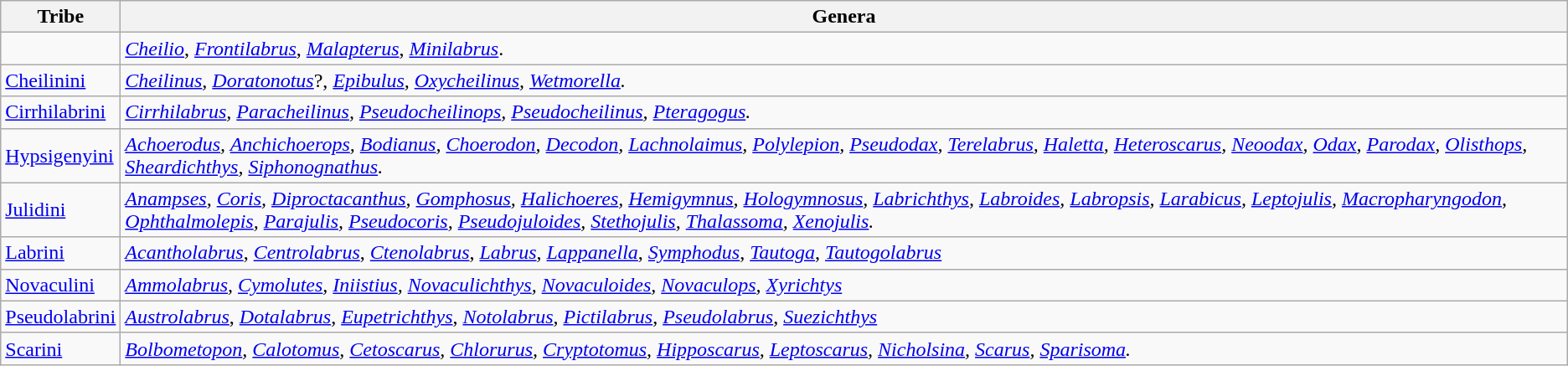<table class="wikitable">
<tr>
<th>Tribe</th>
<th>Genera</th>
</tr>
<tr>
<td></td>
<td><em><a href='#'>Cheilio</a></em>, <em><a href='#'>Frontilabrus</a></em>, <em><a href='#'>Malapterus</a></em>, <em><a href='#'>Minilabrus</a></em>.</td>
</tr>
<tr>
<td><a href='#'>Cheilinini</a></td>
<td><em><a href='#'>Cheilinus</a>,</em> <em><a href='#'>Doratonotus</a></em>?, <em><a href='#'>Epibulus</a>,</em> <em><a href='#'>Oxycheilinus</a>, <a href='#'>Wetmorella</a>.</em></td>
</tr>
<tr>
<td><a href='#'>Cirrhilabrini</a></td>
<td><em><a href='#'>Cirrhilabrus</a>, <a href='#'>Paracheilinus</a>, <a href='#'>Pseudocheilinops</a>, <a href='#'>Pseudocheilinus</a>, <a href='#'>Pteragogus</a>.</em></td>
</tr>
<tr>
<td><a href='#'>Hypsigenyini</a></td>
<td><em><a href='#'>Achoerodus</a>,  <a href='#'>Anchichoerops</a>,  <a href='#'>Bodianus</a>,  <a href='#'>Choerodon</a>,  <a href='#'>Decodon</a>,  <a href='#'>Lachnolaimus</a>,  <a href='#'>Polylepion</a>,  <a href='#'>Pseudodax</a>,  <a href='#'>Terelabrus</a>,  <a href='#'>Haletta</a>,  <a href='#'>Heteroscarus</a>,  <a href='#'>Neoodax</a>,  <a href='#'>Odax</a>,  <a href='#'>Parodax</a>, <a href='#'>Olisthops</a>,  <a href='#'>Sheardichthys</a>,  <a href='#'>Siphonognathus</a>.</em></td>
</tr>
<tr>
<td><a href='#'>Julidini</a></td>
<td><em><a href='#'>Anampses</a>,  <a href='#'>Coris</a>,  <a href='#'>Diproctacanthus</a>,  <a href='#'>Gomphosus</a>,  <a href='#'>Halichoeres</a>,  <a href='#'>Hemigymnus</a>,  <a href='#'>Hologymnosus</a>,  <a href='#'>Labrichthys</a>,  <a href='#'>Labroides</a>,  <a href='#'>Labropsis</a>,  <a href='#'>Larabicus</a>,  <a href='#'>Leptojulis</a>,  <a href='#'>Macropharyngodon</a>,  <a href='#'>Ophthalmolepis</a>,  <a href='#'>Parajulis</a>,  <a href='#'>Pseudocoris</a>,  <a href='#'>Pseudojuloides</a>,  <a href='#'>Stethojulis</a>,  <a href='#'>Thalassoma</a>,  <a href='#'>Xenojulis</a>.</em></td>
</tr>
<tr>
<td><a href='#'>Labrini</a></td>
<td><em><a href='#'>Acantholabrus</a></em>, <em><a href='#'>Centrolabrus</a></em>, <em><a href='#'>Ctenolabrus</a></em>, <em><a href='#'>Labrus</a></em>, <em><a href='#'>Lappanella</a></em>, <em><a href='#'>Symphodus</a></em>, <em><a href='#'>Tautoga</a></em>, <em><a href='#'>Tautogolabrus</a></em></td>
</tr>
<tr>
<td><a href='#'>Novaculini</a></td>
<td><em><a href='#'>Ammolabrus</a>,</em> <em><a href='#'>Cymolutes</a>, <a href='#'>Iniistius</a>, <a href='#'>Novaculichthys</a>, <a href='#'>Novaculoides</a>, <a href='#'>Novaculops</a>, <a href='#'>Xyrichtys</a></em></td>
</tr>
<tr>
<td><a href='#'>Pseudolabrini</a></td>
<td><em><a href='#'>Austrolabrus</a></em>, <em><a href='#'>Dotalabrus</a></em>, <em><a href='#'>Eupetrichthys</a></em>, <em><a href='#'>Notolabrus</a></em>, <em><a href='#'>Pictilabrus</a></em>, <em><a href='#'>Pseudolabrus</a></em>, <em><a href='#'>Suezichthys</a></em></td>
</tr>
<tr>
<td><a href='#'>Scarini</a></td>
<td><em><a href='#'>Bolbometopon</a>,</em> <em><a href='#'>Calotomus</a>, <a href='#'>Cetoscarus</a>, <a href='#'>Chlorurus</a>, <a href='#'>Cryptotomus</a>, <a href='#'>Hipposcarus</a>, <a href='#'>Leptoscarus</a>, <a href='#'>Nicholsina</a>, <a href='#'>Scarus</a>, <a href='#'>Sparisoma</a>.</em></td>
</tr>
</table>
